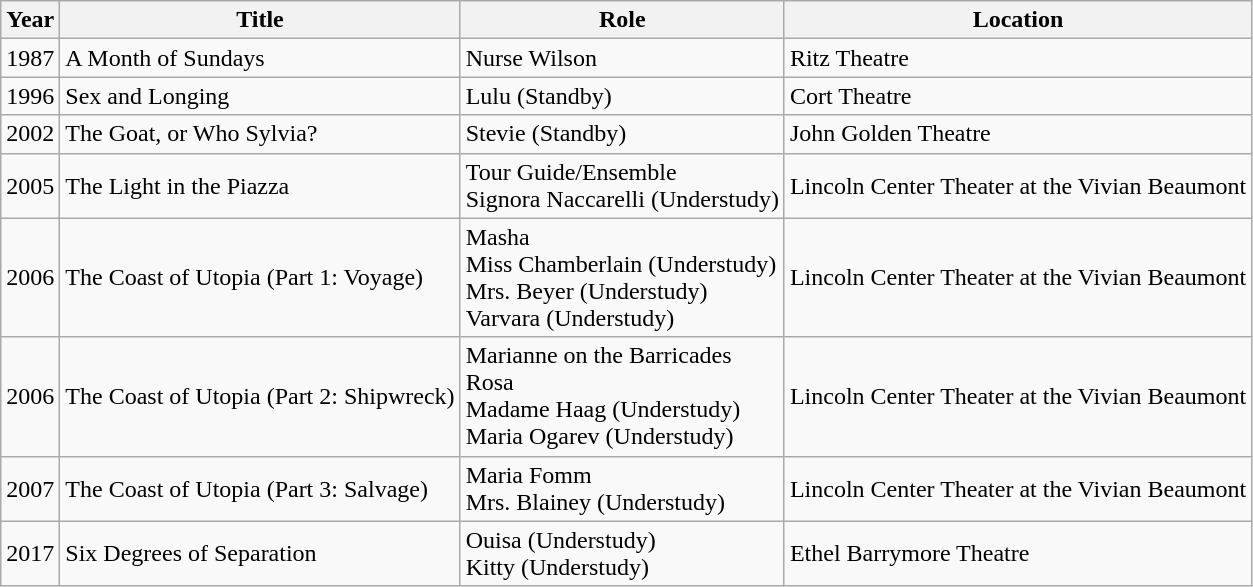<table class="wikitable">
<tr>
<th>Year</th>
<th>Title</th>
<th>Role</th>
<th>Location</th>
</tr>
<tr>
<td>1987</td>
<td>A Month of Sundays</td>
<td>Nurse Wilson</td>
<td>Ritz Theatre</td>
</tr>
<tr>
<td>1996</td>
<td>Sex and Longing</td>
<td>Lulu (Standby)</td>
<td>Cort Theatre</td>
</tr>
<tr>
<td>2002</td>
<td>The Goat, or Who Sylvia?</td>
<td>Stevie (Standby)</td>
<td>John Golden Theatre</td>
</tr>
<tr>
<td>2005</td>
<td>The Light in the Piazza</td>
<td>Tour Guide/Ensemble<br>Signora Naccarelli (Understudy)</td>
<td>Lincoln Center Theater at the Vivian Beaumont</td>
</tr>
<tr>
<td>2006</td>
<td>The Coast of Utopia (Part 1: Voyage)</td>
<td>Masha<br>Miss Chamberlain (Understudy)<br>Mrs. Beyer (Understudy)<br>Varvara (Understudy)</td>
<td>Lincoln Center Theater at the Vivian Beaumont</td>
</tr>
<tr>
<td>2006</td>
<td>The Coast of Utopia (Part 2: Shipwreck)</td>
<td>Marianne on the Barricades<br>Rosa<br>Madame Haag (Understudy)<br>Maria Ogarev (Understudy)</td>
<td>Lincoln Center Theater at the Vivian Beaumont</td>
</tr>
<tr>
<td>2007</td>
<td>The Coast of Utopia (Part 3: Salvage)</td>
<td>Maria Fomm<br>Mrs. Blainey (Understudy)</td>
<td>Lincoln Center Theater at the Vivian Beaumont</td>
</tr>
<tr>
<td>2017</td>
<td>Six Degrees of Separation</td>
<td>Ouisa (Understudy)<br>Kitty (Understudy)</td>
<td>Ethel Barrymore Theatre</td>
</tr>
</table>
